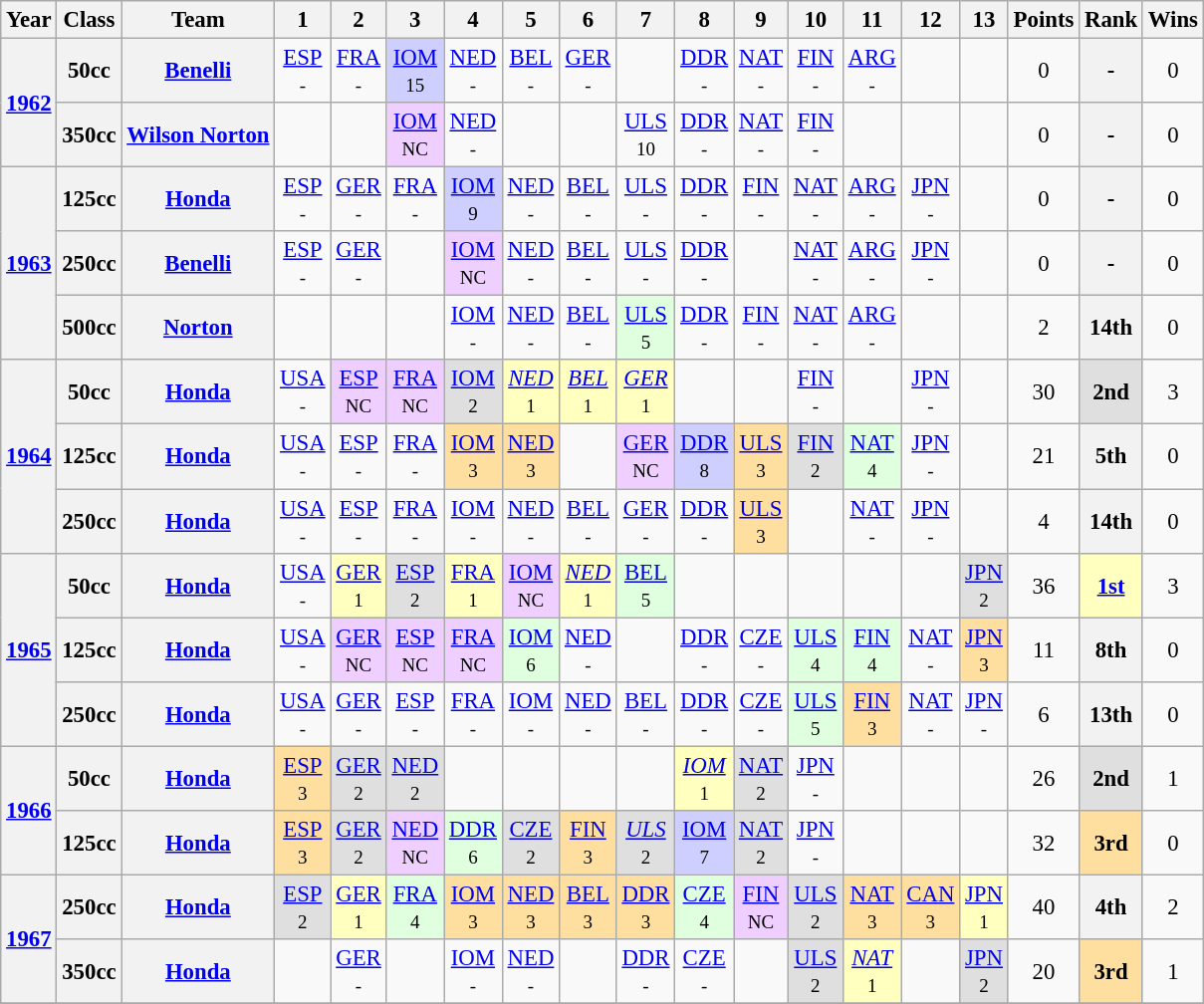<table class="wikitable" style="text-align:center; font-size:95%">
<tr>
<th>Year</th>
<th>Class</th>
<th>Team</th>
<th>1</th>
<th>2</th>
<th>3</th>
<th>4</th>
<th>5</th>
<th>6</th>
<th>7</th>
<th>8</th>
<th>9</th>
<th>10</th>
<th>11</th>
<th>12</th>
<th>13</th>
<th>Points</th>
<th>Rank</th>
<th>Wins</th>
</tr>
<tr>
<th rowspan=2><a href='#'>1962</a></th>
<th>50cc</th>
<th><a href='#'>Benelli</a></th>
<td><a href='#'>ESP</a><br><small>-</small></td>
<td><a href='#'>FRA</a><br><small>-</small></td>
<td style="background:#CFCFFF;"><a href='#'>IOM</a><br><small>15</small></td>
<td><a href='#'>NED</a><br><small>-</small></td>
<td><a href='#'>BEL</a><br><small>-</small></td>
<td><a href='#'>GER</a><br><small>-</small></td>
<td></td>
<td><a href='#'>DDR</a><br><small>-</small></td>
<td><a href='#'>NAT</a><br><small>-</small></td>
<td><a href='#'>FIN</a><br><small>-</small></td>
<td><a href='#'>ARG</a><br><small>-</small></td>
<td></td>
<td></td>
<td>0</td>
<th>-</th>
<td>0</td>
</tr>
<tr>
<th>350cc</th>
<th><a href='#'>Wilson Norton</a></th>
<td></td>
<td></td>
<td style="background:#EFCFFF;"><a href='#'>IOM</a><br><small>NC</small></td>
<td><a href='#'>NED</a><br><small>-</small></td>
<td></td>
<td></td>
<td><a href='#'>ULS</a><br><small>10</small></td>
<td><a href='#'>DDR</a><br><small>-</small></td>
<td><a href='#'>NAT</a><br><small>-</small></td>
<td><a href='#'>FIN</a><br><small>-</small></td>
<td></td>
<td></td>
<td></td>
<td>0</td>
<th>-</th>
<td>0</td>
</tr>
<tr>
<th rowspan=3><a href='#'>1963</a></th>
<th>125cc</th>
<th><a href='#'>Honda</a></th>
<td><a href='#'>ESP</a><br><small>-</small></td>
<td><a href='#'>GER</a><br><small>-</small></td>
<td><a href='#'>FRA</a><br><small>-</small></td>
<td style="background:#CFCFFF;"><a href='#'>IOM</a><br><small>9</small></td>
<td><a href='#'>NED</a><br><small>-</small></td>
<td><a href='#'>BEL</a><br><small>-</small></td>
<td><a href='#'>ULS</a><br><small>-</small></td>
<td><a href='#'>DDR</a><br><small>-</small></td>
<td><a href='#'>FIN</a><br><small>-</small></td>
<td><a href='#'>NAT</a><br><small>-</small></td>
<td><a href='#'>ARG</a><br><small>-</small></td>
<td><a href='#'>JPN</a><br><small>-</small></td>
<td></td>
<td>0</td>
<th>-</th>
<td>0</td>
</tr>
<tr>
<th>250cc</th>
<th><a href='#'>Benelli</a></th>
<td><a href='#'>ESP</a><br><small>-</small></td>
<td><a href='#'>GER</a><br><small>-</small></td>
<td></td>
<td style="background:#EFCFFF;"><a href='#'>IOM</a><br><small>NC</small></td>
<td><a href='#'>NED</a><br><small>-</small></td>
<td><a href='#'>BEL</a><br><small>-</small></td>
<td><a href='#'>ULS</a><br><small>-</small></td>
<td><a href='#'>DDR</a><br><small>-</small></td>
<td></td>
<td><a href='#'>NAT</a><br><small>-</small></td>
<td><a href='#'>ARG</a><br><small>-</small></td>
<td><a href='#'>JPN</a><br><small>-</small></td>
<td></td>
<td>0</td>
<th>-</th>
<td>0</td>
</tr>
<tr>
<th>500cc</th>
<th><a href='#'>Norton</a></th>
<td></td>
<td></td>
<td></td>
<td><a href='#'>IOM</a><br><small>-</small></td>
<td><a href='#'>NED</a><br><small>-</small></td>
<td><a href='#'>BEL</a><br><small>-</small></td>
<td style="background:#DFFFDF;"><a href='#'>ULS</a><br><small>5</small></td>
<td><a href='#'>DDR</a><br><small>-</small></td>
<td><a href='#'>FIN</a><br><small>-</small></td>
<td><a href='#'>NAT</a><br><small>-</small></td>
<td><a href='#'>ARG</a><br><small>-</small></td>
<td></td>
<td></td>
<td>2</td>
<th>14th</th>
<td>0</td>
</tr>
<tr>
<th rowspan=3><a href='#'>1964</a></th>
<th>50cc</th>
<th><a href='#'>Honda</a></th>
<td><a href='#'>USA</a><br><small>-</small></td>
<td style="background:#EFCFFF;"><a href='#'>ESP</a><br><small>NC</small></td>
<td style="background:#EFCFFF;"><a href='#'>FRA</a><br><small>NC</small></td>
<td style="background:#DFDFDF;"><a href='#'>IOM</a><br><small>2</small></td>
<td style="background:#FFFFBF;"><em><a href='#'>NED</a></em><br><small>1</small></td>
<td style="background:#FFFFBF;"><em><a href='#'>BEL</a></em><br><small>1</small></td>
<td style="background:#FFFFBF;"><em><a href='#'>GER</a></em><br><small>1</small></td>
<td></td>
<td></td>
<td><a href='#'>FIN</a><br><small>-</small></td>
<td></td>
<td><a href='#'>JPN</a><br><small>-</small></td>
<td></td>
<td>30</td>
<td style="background:#DFDFDF;"><strong>2nd</strong></td>
<td>3</td>
</tr>
<tr>
<th>125cc</th>
<th><a href='#'>Honda</a></th>
<td><a href='#'>USA</a><br><small>-</small></td>
<td><a href='#'>ESP</a><br><small>-</small></td>
<td><a href='#'>FRA</a><br><small>-</small></td>
<td style="background:#FFDF9F;"><a href='#'>IOM</a><br><small>3</small></td>
<td style="background:#FFDF9F;"><a href='#'>NED</a><br><small>3</small></td>
<td></td>
<td style="background:#EFCFFF;"><a href='#'>GER</a><br><small>NC</small></td>
<td style="background:#CFCFFF;"><a href='#'>DDR</a><br><small>8</small></td>
<td style="background:#FFDF9F;"><a href='#'>ULS</a><br><small>3</small></td>
<td style="background:#DFDFDF;"><a href='#'>FIN</a><br><small>2</small></td>
<td style="background:#DFFFDF;"><a href='#'>NAT</a><br><small>4</small></td>
<td><a href='#'>JPN</a><br><small>-</small></td>
<td></td>
<td>21</td>
<th>5th</th>
<td>0</td>
</tr>
<tr>
<th>250cc</th>
<th><a href='#'>Honda</a></th>
<td><a href='#'>USA</a><br><small>-</small></td>
<td><a href='#'>ESP</a><br><small>-</small></td>
<td><a href='#'>FRA</a><br><small>-</small></td>
<td><a href='#'>IOM</a><br><small>-</small></td>
<td><a href='#'>NED</a><br><small>-</small></td>
<td><a href='#'>BEL</a><br><small>-</small></td>
<td><a href='#'>GER</a><br><small>-</small></td>
<td><a href='#'>DDR</a><br><small>-</small></td>
<td style="background:#FFDF9F;"><a href='#'>ULS</a><br><small>3</small></td>
<td></td>
<td><a href='#'>NAT</a><br><small>-</small></td>
<td><a href='#'>JPN</a><br><small>-</small></td>
<td></td>
<td>4</td>
<th>14th</th>
<td>0</td>
</tr>
<tr>
<th rowspan=3><a href='#'>1965</a></th>
<th>50cc</th>
<th><a href='#'>Honda</a></th>
<td><a href='#'>USA</a><br><small>-</small></td>
<td style="background:#FFFFBF;"><a href='#'>GER</a><br><small>1</small></td>
<td style="background:#DFDFDF;"><a href='#'>ESP</a><br><small>2</small></td>
<td style="background:#FFFFBF;"><a href='#'>FRA</a><br><small>1</small></td>
<td style="background:#EFCFFF;"><a href='#'>IOM</a><br><small>NC</small></td>
<td style="background:#FFFFBF;"><em><a href='#'>NED</a></em><br><small>1</small></td>
<td style="background:#DFFFDF;"><a href='#'>BEL</a><br><small>5</small></td>
<td></td>
<td></td>
<td></td>
<td></td>
<td></td>
<td style="background:#DFDFDF;"><a href='#'>JPN</a><br><small>2</small></td>
<td>36</td>
<td style="background:#FFFFBF;"><strong><a href='#'>1st</a></strong></td>
<td>3</td>
</tr>
<tr>
<th>125cc</th>
<th><a href='#'>Honda</a></th>
<td><a href='#'>USA</a><br><small>-</small></td>
<td style="background:#EFCFFF;"><a href='#'>GER</a><br><small>NC</small></td>
<td style="background:#EFCFFF;"><a href='#'>ESP</a><br><small>NC</small></td>
<td style="background:#EFCFFF;"><a href='#'>FRA</a><br><small>NC</small></td>
<td style="background:#DFFFDF;"><a href='#'>IOM</a><br><small>6</small></td>
<td><a href='#'>NED</a><br><small>-</small></td>
<td></td>
<td><a href='#'>DDR</a><br><small>-</small></td>
<td><a href='#'>CZE</a><br><small>-</small></td>
<td style="background:#DFFFDF;"><a href='#'>ULS</a><br><small>4</small></td>
<td style="background:#DFFFDF;"><a href='#'>FIN</a><br><small>4</small></td>
<td><a href='#'>NAT</a><br><small>-</small></td>
<td style="background:#FFDF9F;"><a href='#'>JPN</a><br><small>3</small></td>
<td>11</td>
<th>8th</th>
<td>0</td>
</tr>
<tr>
<th>250cc</th>
<th><a href='#'>Honda</a></th>
<td><a href='#'>USA</a><br><small>-</small></td>
<td><a href='#'>GER</a><br><small>-</small></td>
<td><a href='#'>ESP</a><br><small>-</small></td>
<td><a href='#'>FRA</a><br><small>-</small></td>
<td><a href='#'>IOM</a><br><small>-</small></td>
<td><a href='#'>NED</a><br><small>-</small></td>
<td><a href='#'>BEL</a><br><small>-</small></td>
<td><a href='#'>DDR</a><br><small>-</small></td>
<td><a href='#'>CZE</a><br><small>-</small></td>
<td style="background:#DFFFDF;"><a href='#'>ULS</a><br><small>5</small></td>
<td style="background:#FFDF9F;"><a href='#'>FIN</a><br><small>3</small></td>
<td><a href='#'>NAT</a><br><small>-</small></td>
<td><a href='#'>JPN</a><br><small>-</small></td>
<td>6</td>
<th>13th</th>
<td>0</td>
</tr>
<tr>
<th rowspan=2><a href='#'>1966</a></th>
<th>50cc</th>
<th><a href='#'>Honda</a></th>
<td style="background:#FFDF9F;"><a href='#'>ESP</a><br><small>3</small></td>
<td style="background:#DFDFDF;"><a href='#'>GER</a><br><small>2</small></td>
<td style="background:#DFDFDF;"><a href='#'>NED</a><br><small>2</small></td>
<td></td>
<td></td>
<td></td>
<td></td>
<td style="background:#FFFFBF;"><em><a href='#'>IOM</a></em><br><small>1</small></td>
<td style="background:#DFDFDF;"><a href='#'>NAT</a><br><small>2</small></td>
<td><a href='#'>JPN</a><br><small>-</small></td>
<td></td>
<td></td>
<td></td>
<td>26</td>
<td style="background:#DFDFDF;"><strong>2nd</strong></td>
<td>1</td>
</tr>
<tr>
<th>125cc</th>
<th><a href='#'>Honda</a></th>
<td style="background:#FFDF9F;"><a href='#'>ESP</a><br><small>3</small></td>
<td style="background:#DFDFDF;"><a href='#'>GER</a><br><small>2</small></td>
<td style="background:#EFCFFF;"><a href='#'>NED</a><br><small>NC</small></td>
<td style="background:#DFFFDF;"><a href='#'>DDR</a><br><small>6</small></td>
<td style="background:#DFDFDF;"><a href='#'>CZE</a><br><small>2</small></td>
<td style="background:#FFDF9F;"><a href='#'>FIN</a><br><small>3</small></td>
<td style="background:#DFDFDF;"><em><a href='#'>ULS</a></em><br><small>2</small></td>
<td style="background:#CFCFFF;"><a href='#'>IOM</a><br><small>7</small></td>
<td style="background:#DFDFDF;"><a href='#'>NAT</a><br><small>2</small></td>
<td><a href='#'>JPN</a><br><small>-</small></td>
<td></td>
<td></td>
<td></td>
<td>32</td>
<td style="background:#FFDF9F;"><strong>3rd</strong></td>
<td>0</td>
</tr>
<tr>
<th rowspan=2><a href='#'>1967</a></th>
<th>250cc</th>
<th><a href='#'>Honda</a></th>
<td style="background:#DFDFDF;"><a href='#'>ESP</a><br><small>2</small></td>
<td style="background:#FFFFBF;"><a href='#'>GER</a><br><small>1</small></td>
<td style="background:#DFFFDF;"><a href='#'>FRA</a><br><small>4</small></td>
<td style="background:#FFDF9F;"><a href='#'>IOM</a><br><small>3</small></td>
<td style="background:#FFDF9F;"><a href='#'>NED</a><br><small>3</small></td>
<td style="background:#FFDF9F;"><a href='#'>BEL</a><br><small>3</small></td>
<td style="background:#FFDF9F;"><a href='#'>DDR</a><br><small>3</small></td>
<td style="background:#DFFFDF;"><a href='#'>CZE</a><br><small>4</small></td>
<td style="background:#EFCFFF;"><a href='#'>FIN</a><br><small>NC</small></td>
<td style="background:#DFDFDF;"><a href='#'>ULS</a><br><small>2</small></td>
<td style="background:#FFDF9F;"><a href='#'>NAT</a><br><small>3</small></td>
<td style="background:#FFDF9F;"><a href='#'>CAN</a><br><small>3</small></td>
<td style="background:#FFFFBF;"><a href='#'>JPN</a><br><small>1</small></td>
<td>40</td>
<th>4th</th>
<td>2</td>
</tr>
<tr>
<th>350cc</th>
<th><a href='#'>Honda</a></th>
<td></td>
<td><a href='#'>GER</a><br><small>-</small></td>
<td></td>
<td><a href='#'>IOM</a><br><small>-</small></td>
<td><a href='#'>NED</a><br><small>-</small></td>
<td></td>
<td><a href='#'>DDR</a><br><small>-</small></td>
<td><a href='#'>CZE</a><br><small>-</small></td>
<td></td>
<td style="background:#DFDFDF;"><a href='#'>ULS</a><br><small>2</small></td>
<td style="background:#FFFFBF;"><em><a href='#'>NAT</a></em><br><small>1</small></td>
<td></td>
<td style="background:#DFDFDF;"><a href='#'>JPN</a><br><small>2</small></td>
<td>20</td>
<td style="background:#FFDF9F;"><strong>3rd</strong></td>
<td>1</td>
</tr>
<tr>
</tr>
</table>
